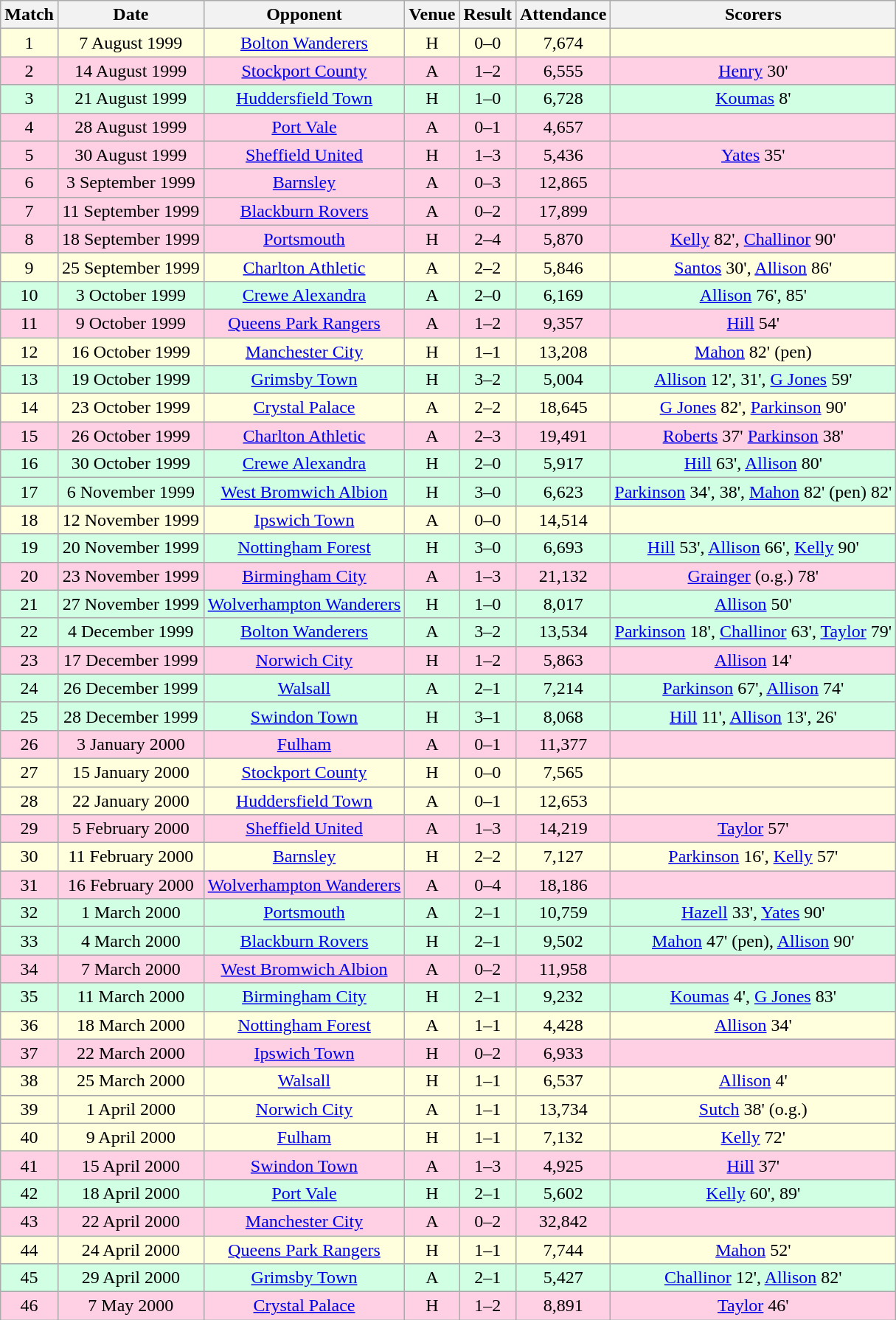<table class="wikitable " style="font-size:100%; text-align:center">
<tr>
<th>Match</th>
<th>Date</th>
<th>Opponent</th>
<th>Venue</th>
<th>Result</th>
<th>Attendance</th>
<th>Scorers</th>
</tr>
<tr style="background: #ffffdd;">
<td>1</td>
<td>7 August 1999</td>
<td><a href='#'>Bolton Wanderers</a></td>
<td>H</td>
<td>0–0</td>
<td>7,674</td>
<td></td>
</tr>
<tr style="background: #ffd0e3;">
<td>2</td>
<td>14 August 1999</td>
<td><a href='#'>Stockport County</a></td>
<td>A</td>
<td>1–2</td>
<td>6,555</td>
<td><a href='#'>Henry</a> 30'</td>
</tr>
<tr style="background: #d0ffe3;">
<td>3</td>
<td>21 August 1999</td>
<td><a href='#'>Huddersfield Town</a></td>
<td>H</td>
<td>1–0</td>
<td>6,728</td>
<td><a href='#'>Koumas</a> 8'</td>
</tr>
<tr style="background: #ffd0e3;">
<td>4</td>
<td>28 August 1999</td>
<td><a href='#'>Port Vale</a></td>
<td>A</td>
<td>0–1</td>
<td>4,657</td>
<td></td>
</tr>
<tr style="background: #ffd0e3;">
<td>5</td>
<td>30 August 1999</td>
<td><a href='#'>Sheffield United</a></td>
<td>H</td>
<td>1–3</td>
<td>5,436</td>
<td><a href='#'>Yates</a> 35'</td>
</tr>
<tr style="background: #ffd0e3;">
<td>6</td>
<td>3 September 1999</td>
<td><a href='#'>Barnsley</a></td>
<td>A</td>
<td>0–3</td>
<td>12,865</td>
<td></td>
</tr>
<tr style="background: #ffd0e3;">
<td>7</td>
<td>11 September 1999</td>
<td><a href='#'>Blackburn Rovers</a></td>
<td>A</td>
<td>0–2</td>
<td>17,899</td>
<td></td>
</tr>
<tr style="background: #ffd0e3;">
<td>8</td>
<td>18 September 1999</td>
<td><a href='#'>Portsmouth</a></td>
<td>H</td>
<td>2–4</td>
<td>5,870</td>
<td><a href='#'>Kelly</a> 82', <a href='#'>Challinor</a> 90'</td>
</tr>
<tr style="background: #ffffdd;">
<td>9</td>
<td>25 September 1999</td>
<td><a href='#'>Charlton Athletic</a></td>
<td>A</td>
<td>2–2</td>
<td>5,846</td>
<td><a href='#'>Santos</a> 30', <a href='#'>Allison</a> 86'</td>
</tr>
<tr style="background: #d0ffe3;">
<td>10</td>
<td>3 October 1999</td>
<td><a href='#'>Crewe Alexandra</a></td>
<td>A</td>
<td>2–0</td>
<td>6,169</td>
<td><a href='#'>Allison</a> 76', 85'</td>
</tr>
<tr style="background: #ffd0e3;">
<td>11</td>
<td>9 October 1999</td>
<td><a href='#'>Queens Park Rangers</a></td>
<td>A</td>
<td>1–2</td>
<td>9,357</td>
<td><a href='#'>Hill</a> 54'</td>
</tr>
<tr style="background: #ffffdd;">
<td>12</td>
<td>16 October 1999</td>
<td><a href='#'>Manchester City</a></td>
<td>H</td>
<td>1–1</td>
<td>13,208</td>
<td><a href='#'>Mahon</a> 82' (pen)</td>
</tr>
<tr style="background: #d0ffe3;">
<td>13</td>
<td>19 October 1999</td>
<td><a href='#'>Grimsby Town</a></td>
<td>H</td>
<td>3–2</td>
<td>5,004</td>
<td><a href='#'>Allison</a> 12', 31', <a href='#'>G Jones</a> 59'</td>
</tr>
<tr style="background: #ffffdd;">
<td>14</td>
<td>23 October 1999</td>
<td><a href='#'>Crystal Palace</a></td>
<td>A</td>
<td>2–2</td>
<td>18,645</td>
<td><a href='#'>G Jones</a> 82', <a href='#'>Parkinson</a> 90'</td>
</tr>
<tr style="background: #ffd0e3;">
<td>15</td>
<td>26 October 1999</td>
<td><a href='#'>Charlton Athletic</a></td>
<td>A</td>
<td>2–3</td>
<td>19,491</td>
<td><a href='#'>Roberts</a> 37' <a href='#'>Parkinson</a> 38'</td>
</tr>
<tr style="background: #d0ffe3;">
<td>16</td>
<td>30 October 1999</td>
<td><a href='#'>Crewe Alexandra</a></td>
<td>H</td>
<td>2–0</td>
<td>5,917</td>
<td><a href='#'>Hill</a> 63', <a href='#'>Allison</a> 80'</td>
</tr>
<tr style="background: #d0ffe3;">
<td>17</td>
<td>6 November 1999</td>
<td><a href='#'>West Bromwich Albion</a></td>
<td>H</td>
<td>3–0</td>
<td>6,623</td>
<td><a href='#'>Parkinson</a> 34', 38', <a href='#'>Mahon</a> 82' (pen) 82'</td>
</tr>
<tr style="background: #ffffdd;">
<td>18</td>
<td>12 November 1999</td>
<td><a href='#'>Ipswich Town</a></td>
<td>A</td>
<td>0–0</td>
<td>14,514</td>
<td></td>
</tr>
<tr style="background: #d0ffe3;">
<td>19</td>
<td>20 November 1999</td>
<td><a href='#'>Nottingham Forest</a></td>
<td>H</td>
<td>3–0</td>
<td>6,693</td>
<td><a href='#'>Hill</a> 53', <a href='#'>Allison</a> 66', <a href='#'>Kelly</a> 90'</td>
</tr>
<tr style="background: #ffd0e3;">
<td>20</td>
<td>23 November 1999</td>
<td><a href='#'>Birmingham City</a></td>
<td>A</td>
<td>1–3</td>
<td>21,132</td>
<td><a href='#'>Grainger</a> (o.g.) 78'</td>
</tr>
<tr style="background: #d0ffe3;">
<td>21</td>
<td>27 November 1999</td>
<td><a href='#'>Wolverhampton Wanderers</a></td>
<td>H</td>
<td>1–0</td>
<td>8,017</td>
<td><a href='#'>Allison</a> 50'</td>
</tr>
<tr style="background: #d0ffe3;">
<td>22</td>
<td>4 December 1999</td>
<td><a href='#'>Bolton Wanderers</a></td>
<td>A</td>
<td>3–2</td>
<td>13,534</td>
<td><a href='#'>Parkinson</a> 18', <a href='#'>Challinor</a> 63', <a href='#'>Taylor</a> 79'</td>
</tr>
<tr style="background: #ffd0e3;">
<td>23</td>
<td>17 December 1999</td>
<td><a href='#'>Norwich City</a></td>
<td>H</td>
<td>1–2</td>
<td>5,863</td>
<td><a href='#'>Allison</a> 14'</td>
</tr>
<tr style="background: #d0ffe3;">
<td>24</td>
<td>26 December 1999</td>
<td><a href='#'>Walsall</a></td>
<td>A</td>
<td>2–1</td>
<td>7,214</td>
<td><a href='#'>Parkinson</a> 67', <a href='#'>Allison</a> 74'</td>
</tr>
<tr style="background: #d0ffe3;">
<td>25</td>
<td>28 December 1999</td>
<td><a href='#'>Swindon Town</a></td>
<td>H</td>
<td>3–1</td>
<td>8,068</td>
<td><a href='#'>Hill</a> 11', <a href='#'>Allison</a> 13', 26'</td>
</tr>
<tr style="background: #ffd0e3;">
<td>26</td>
<td>3 January 2000</td>
<td><a href='#'>Fulham</a></td>
<td>A</td>
<td>0–1</td>
<td>11,377</td>
<td></td>
</tr>
<tr style="background: #ffffdd;">
<td>27</td>
<td>15 January 2000</td>
<td><a href='#'>Stockport County</a></td>
<td>H</td>
<td>0–0</td>
<td>7,565</td>
<td></td>
</tr>
<tr style="background: #ffffdd;">
<td>28</td>
<td>22 January 2000</td>
<td><a href='#'>Huddersfield Town</a></td>
<td>A</td>
<td>0–1</td>
<td>12,653</td>
<td></td>
</tr>
<tr style="background: #ffd0e3;">
<td>29</td>
<td>5 February 2000</td>
<td><a href='#'>Sheffield United</a></td>
<td>A</td>
<td>1–3</td>
<td>14,219</td>
<td><a href='#'>Taylor</a> 57'</td>
</tr>
<tr style="background: #ffffdd;">
<td>30</td>
<td>11 February 2000</td>
<td><a href='#'>Barnsley</a></td>
<td>H</td>
<td>2–2</td>
<td>7,127</td>
<td><a href='#'>Parkinson</a> 16', <a href='#'>Kelly</a> 57'</td>
</tr>
<tr style="background: #ffd0e3;">
<td>31</td>
<td>16 February 2000</td>
<td><a href='#'>Wolverhampton Wanderers</a></td>
<td>A</td>
<td>0–4</td>
<td>18,186</td>
<td></td>
</tr>
<tr style="background: #d0ffe3;">
<td>32</td>
<td>1 March 2000</td>
<td><a href='#'>Portsmouth</a></td>
<td>A</td>
<td>2–1</td>
<td>10,759</td>
<td><a href='#'>Hazell</a> 33', <a href='#'>Yates</a> 90'</td>
</tr>
<tr style="background: #d0ffe3;">
<td>33</td>
<td>4 March 2000</td>
<td><a href='#'>Blackburn Rovers</a></td>
<td>H</td>
<td>2–1</td>
<td>9,502</td>
<td><a href='#'>Mahon</a> 47' (pen), <a href='#'>Allison</a> 90'</td>
</tr>
<tr style="background: #ffd0e3;">
<td>34</td>
<td>7 March 2000</td>
<td><a href='#'>West Bromwich Albion</a></td>
<td>A</td>
<td>0–2</td>
<td>11,958</td>
<td></td>
</tr>
<tr style="background: #d0ffe3;">
<td>35</td>
<td>11 March 2000</td>
<td><a href='#'>Birmingham City</a></td>
<td>H</td>
<td>2–1</td>
<td>9,232</td>
<td><a href='#'>Koumas</a> 4', <a href='#'>G Jones</a> 83'</td>
</tr>
<tr style="background: #ffffdd;">
<td>36</td>
<td>18 March 2000</td>
<td><a href='#'>Nottingham Forest</a></td>
<td>A</td>
<td>1–1</td>
<td>4,428</td>
<td><a href='#'>Allison</a> 34'</td>
</tr>
<tr style="background: #ffd0e3;">
<td>37</td>
<td>22 March 2000</td>
<td><a href='#'>Ipswich Town</a></td>
<td>H</td>
<td>0–2</td>
<td>6,933</td>
<td></td>
</tr>
<tr style="background: #ffffdd;">
<td>38</td>
<td>25 March 2000</td>
<td><a href='#'>Walsall</a></td>
<td>H</td>
<td>1–1</td>
<td>6,537</td>
<td><a href='#'>Allison</a> 4'</td>
</tr>
<tr style="background: #ffffdd;">
<td>39</td>
<td>1 April 2000</td>
<td><a href='#'>Norwich City</a></td>
<td>A</td>
<td>1–1</td>
<td>13,734</td>
<td><a href='#'>Sutch</a> 38' (o.g.)</td>
</tr>
<tr style="background: #ffffdd;">
<td>40</td>
<td>9 April 2000</td>
<td><a href='#'>Fulham</a></td>
<td>H</td>
<td>1–1</td>
<td>7,132</td>
<td><a href='#'>Kelly</a> 72'</td>
</tr>
<tr style="background: #ffd0e3;">
<td>41</td>
<td>15 April 2000</td>
<td><a href='#'>Swindon Town</a></td>
<td>A</td>
<td>1–3</td>
<td>4,925</td>
<td><a href='#'>Hill</a> 37'</td>
</tr>
<tr style="background: #d0ffe3;">
<td>42</td>
<td>18 April 2000</td>
<td><a href='#'>Port Vale</a></td>
<td>H</td>
<td>2–1</td>
<td>5,602</td>
<td><a href='#'>Kelly</a> 60', 89'</td>
</tr>
<tr style="background: #ffd0e3;">
<td>43</td>
<td>22 April 2000</td>
<td><a href='#'>Manchester City</a></td>
<td>A</td>
<td>0–2</td>
<td>32,842</td>
<td></td>
</tr>
<tr style="background: #ffffdd;">
<td>44</td>
<td>24 April 2000</td>
<td><a href='#'>Queens Park Rangers</a></td>
<td>H</td>
<td>1–1</td>
<td>7,744</td>
<td><a href='#'>Mahon</a> 52'</td>
</tr>
<tr style="background: #d0ffe3;">
<td>45</td>
<td>29 April 2000</td>
<td><a href='#'>Grimsby Town</a></td>
<td>A</td>
<td>2–1</td>
<td>5,427</td>
<td><a href='#'>Challinor</a> 12', <a href='#'>Allison</a> 82'</td>
</tr>
<tr style="background: #ffd0e3;">
<td>46</td>
<td>7 May 2000</td>
<td><a href='#'>Crystal Palace</a></td>
<td>H</td>
<td>1–2</td>
<td>8,891</td>
<td><a href='#'>Taylor</a> 46'</td>
</tr>
</table>
